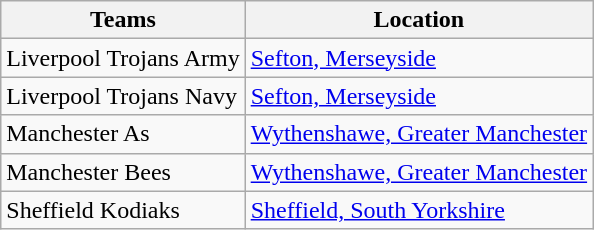<table class="wikitable sortable">
<tr>
<th>Teams</th>
<th>Location</th>
</tr>
<tr>
<td>Liverpool Trojans Army</td>
<td rowspan="1"><a href='#'>Sefton, Merseyside</a></td>
</tr>
<tr>
<td>Liverpool Trojans Navy</td>
<td rowspan="1"><a href='#'>Sefton, Merseyside</a></td>
</tr>
<tr>
<td>Manchester As</td>
<td rowspan="1"><a href='#'>Wythenshawe, Greater Manchester</a></td>
</tr>
<tr>
<td>Manchester Bees</td>
<td rowspan="1"><a href='#'>Wythenshawe, Greater Manchester</a></td>
</tr>
<tr>
<td>Sheffield Kodiaks</td>
<td rowspan="1"><a href='#'>Sheffield, South Yorkshire</a></td>
</tr>
</table>
